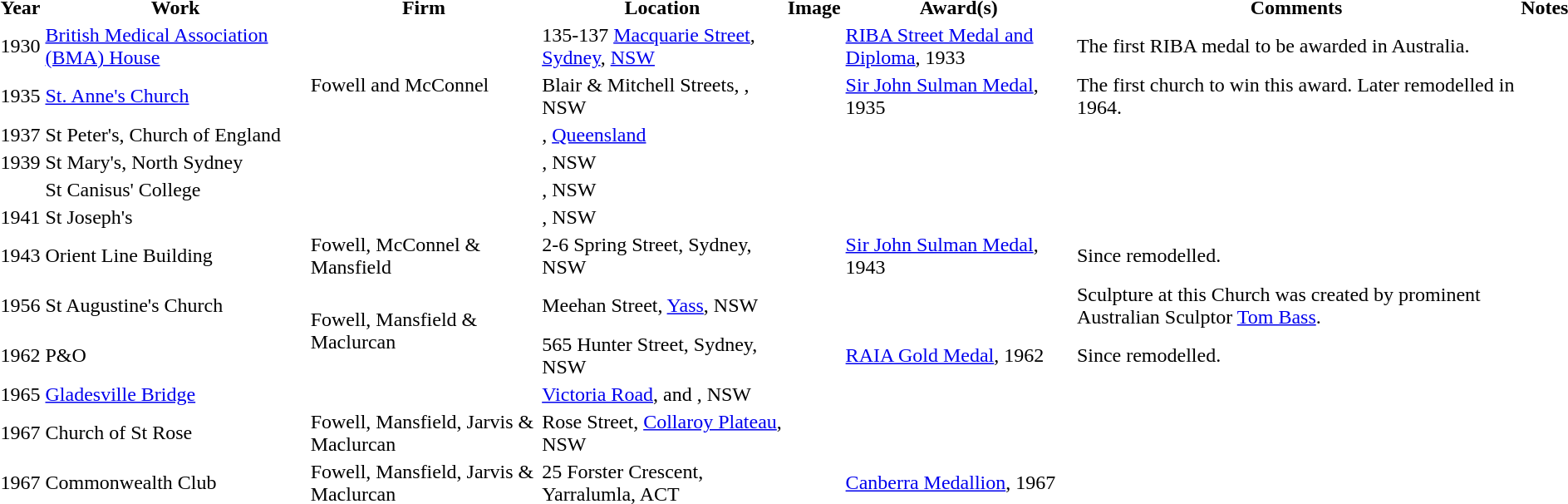<table>
<tr>
<th>Year</th>
<th>Work</th>
<th>Firm</th>
<th>Location</th>
<th>Image</th>
<th>Award(s)</th>
<th>Comments</th>
<th>Notes</th>
</tr>
<tr>
<td align=center>1930</td>
<td><a href='#'>British Medical Association (BMA) House</a></td>
<td rowspan=3>Fowell and McConnel</td>
<td>135-137 <a href='#'>Macquarie Street</a>, <a href='#'>Sydney</a>, <a href='#'>NSW</a></td>
<td></td>
<td><a href='#'>RIBA Street Medal and Diploma</a>, 1933</td>
<td>The first RIBA medal to be awarded in Australia.</td>
<td></td>
</tr>
<tr>
<td align=center>1935</td>
<td><a href='#'>St. Anne's Church</a></td>
<td>Blair & Mitchell Streets, , NSW</td>
<td></td>
<td><a href='#'>Sir John Sulman Medal</a>, 1935</td>
<td>The first church to win this award. Later remodelled in 1964.</td>
<td></td>
</tr>
<tr>
<td align=center>1937</td>
<td>St Peter's, Church of England</td>
<td>, <a href='#'>Queensland</a></td>
<td></td>
<td></td>
<td></td>
<td></td>
</tr>
<tr>
<td align=center>1939</td>
<td>St Mary's, North Sydney</td>
<td></td>
<td>, NSW</td>
<td></td>
<td></td>
<td></td>
<td></td>
</tr>
<tr>
<td align=center></td>
<td>St Canisus' College</td>
<td></td>
<td>, NSW</td>
<td></td>
<td></td>
<td></td>
<td></td>
</tr>
<tr>
<td align=center>1941</td>
<td>St Joseph's</td>
<td></td>
<td>, NSW</td>
<td></td>
<td></td>
<td></td>
<td></td>
</tr>
<tr>
<td align=center>1943</td>
<td>Orient Line Building</td>
<td>Fowell, McConnel & Mansfield</td>
<td>2-6 Spring Street, Sydney, NSW</td>
<td></td>
<td><a href='#'>Sir John Sulman Medal</a>, 1943</td>
<td>Since remodelled.</td>
<td></td>
</tr>
<tr>
<td align=center>1956</td>
<td>St Augustine's Church</td>
<td rowspan=2>Fowell, Mansfield & Maclurcan</td>
<td>Meehan Street, <a href='#'>Yass</a>, NSW</td>
<td></td>
<td></td>
<td>Sculpture at this Church was created by prominent Australian Sculptor <a href='#'>Tom Bass</a>.</td>
<td></td>
</tr>
<tr>
<td align=center>1962</td>
<td>P&O</td>
<td>565 Hunter Street, Sydney, NSW</td>
<td></td>
<td><a href='#'>RAIA Gold Medal</a>, 1962</td>
<td>Since remodelled.</td>
<td></td>
</tr>
<tr>
<td align=center>1965</td>
<td><a href='#'>Gladesville Bridge</a></td>
<td></td>
<td><a href='#'>Victoria Road</a>,  and , NSW</td>
<td></td>
<td></td>
<td></td>
<td></td>
</tr>
<tr>
<td align=center>1967</td>
<td>Church of St Rose</td>
<td>Fowell, Mansfield, Jarvis & Maclurcan</td>
<td>Rose Street, <a href='#'>Collaroy Plateau</a>, NSW</td>
<td></td>
<td></td>
<td></td>
<td></td>
</tr>
<tr>
<td align=center>1967</td>
<td>Commonwealth Club</td>
<td>Fowell, Mansfield, Jarvis & Maclurcan</td>
<td>25 Forster Crescent, Yarralumla, ACT</td>
<td></td>
<td><a href='#'>Canberra Medallion</a>, 1967</td>
<td></td>
<td></td>
</tr>
</table>
